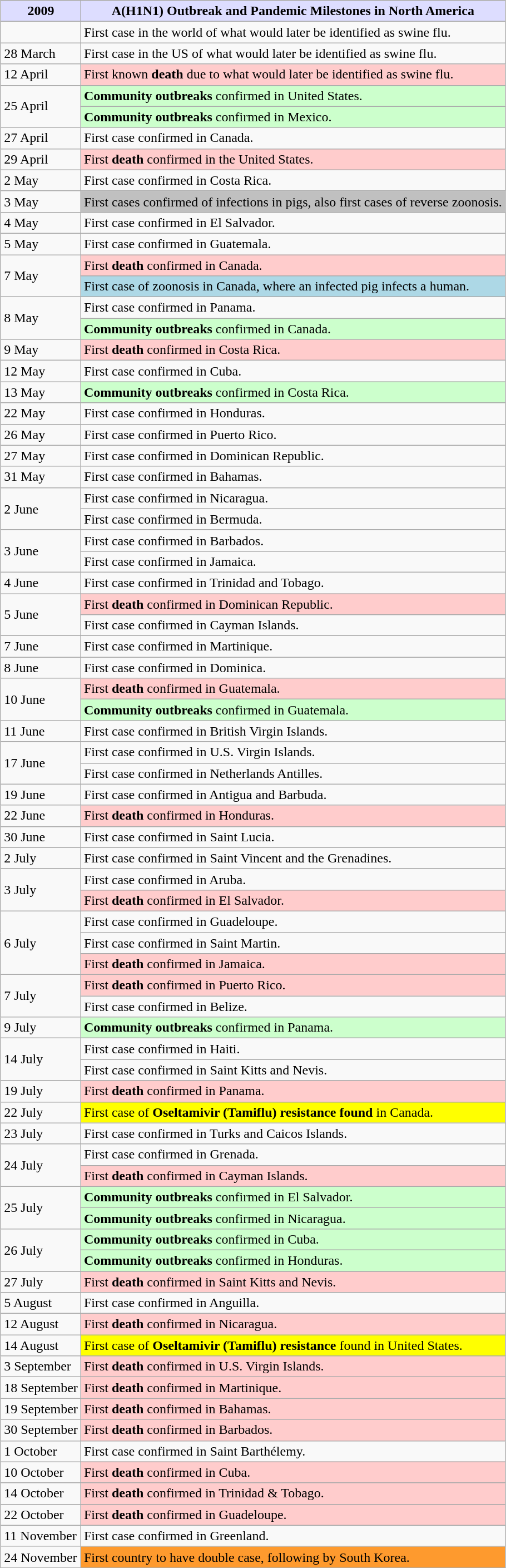<table class="wikitable" style="margin: 1em auto 1em auto">
<tr>
<th style="background:#ddf">2009</th>
<th style="background:#ddf">A(H1N1) Outbreak and Pandemic Milestones in North America</th>
</tr>
<tr>
<td></td>
<td> First case in the world of what would later be identified as swine flu.</td>
</tr>
<tr>
<td>28 March</td>
<td> First case in the US of what would later be identified as swine flu.</td>
</tr>
<tr>
<td>12 April</td>
<td style="background:#fcc;"> First known <strong>death</strong> due to what would later be identified as swine flu.</td>
</tr>
<tr>
<td rowspan=2>25 April</td>
<td style="background:#cfc;"> <strong>Community outbreaks</strong> confirmed in United States.</td>
</tr>
<tr>
<td style="background:#cfc;"> <strong>Community outbreaks</strong> confirmed in Mexico.</td>
</tr>
<tr>
<td>27 April</td>
<td>  First case confirmed in Canada.</td>
</tr>
<tr>
<td>29 April</td>
<td style="background:#fcc;"> First <strong>death</strong> confirmed in the United States.</td>
</tr>
<tr>
<td>2 May</td>
<td> First case confirmed in Costa Rica.</td>
</tr>
<tr>
<td>3 May</td>
<td style="background:silver;"> First cases confirmed of infections in pigs, also first cases of reverse zoonosis.</td>
</tr>
<tr>
<td>4 May</td>
<td> First case confirmed in El Salvador.</td>
</tr>
<tr>
<td>5 May</td>
<td> First case confirmed in Guatemala.</td>
</tr>
<tr>
<td rowspan=2>7 May</td>
<td style="background:#fcc;"> First <strong>death</strong> confirmed in Canada.</td>
</tr>
<tr>
<td style="background:lightblue;"> First case of zoonosis in Canada, where an infected pig infects a human.</td>
</tr>
<tr>
<td rowspan=2>8 May</td>
<td> First case confirmed in Panama.</td>
</tr>
<tr>
<td style="background:#cfc;"> <strong>Community outbreaks</strong> confirmed in Canada.</td>
</tr>
<tr>
<td>9 May</td>
<td style="background:#fcc;"> First <strong>death</strong> confirmed in Costa Rica.</td>
</tr>
<tr>
<td>12 May</td>
<td> First case confirmed in Cuba.</td>
</tr>
<tr>
<td>13 May</td>
<td style="background:#cfc;"> <strong>Community outbreaks</strong> confirmed in Costa Rica.</td>
</tr>
<tr>
<td>22 May</td>
<td> First case confirmed in Honduras.</td>
</tr>
<tr>
<td>26 May</td>
<td> First case confirmed in Puerto Rico.</td>
</tr>
<tr>
<td>27 May</td>
<td> First case confirmed in Dominican Republic.</td>
</tr>
<tr>
<td>31 May</td>
<td> First case confirmed in Bahamas.</td>
</tr>
<tr>
<td rowspan=2>2 June</td>
<td> First case confirmed in Nicaragua.</td>
</tr>
<tr>
<td> First case confirmed in Bermuda.</td>
</tr>
<tr>
<td rowspan=2>3 June</td>
<td> First case confirmed in Barbados.</td>
</tr>
<tr>
<td> First case confirmed in Jamaica.</td>
</tr>
<tr>
<td>4 June</td>
<td> First case confirmed in Trinidad and Tobago.</td>
</tr>
<tr>
<td rowspan=2>5 June</td>
<td style="background:#fcc;"> First <strong>death</strong> confirmed in Dominican Republic.</td>
</tr>
<tr>
<td> First case confirmed in Cayman Islands.</td>
</tr>
<tr>
<td>7 June</td>
<td> First case confirmed in Martinique.</td>
</tr>
<tr>
<td>8 June</td>
<td> First case confirmed in Dominica.</td>
</tr>
<tr>
<td rowspan=2>10 June</td>
<td style="background:#fcc;"> First <strong>death</strong> confirmed in Guatemala.</td>
</tr>
<tr>
<td style="background:#cfc;"> <strong>Community outbreaks</strong> confirmed in Guatemala.</td>
</tr>
<tr>
<td>11 June</td>
<td> First case confirmed in British Virgin Islands.</td>
</tr>
<tr>
<td rowspan=2>17 June</td>
<td> First case confirmed in U.S. Virgin Islands.</td>
</tr>
<tr>
<td> First case confirmed in Netherlands Antilles.</td>
</tr>
<tr>
<td>19 June</td>
<td> First case confirmed in Antigua and Barbuda.</td>
</tr>
<tr>
<td>22 June</td>
<td style="background:#fcc;"> First <strong>death</strong> confirmed in Honduras.</td>
</tr>
<tr>
<td>30 June</td>
<td> First case confirmed in Saint Lucia.</td>
</tr>
<tr>
<td>2 July</td>
<td> First case confirmed in Saint Vincent and the Grenadines.</td>
</tr>
<tr>
<td rowspan=2>3 July</td>
<td> First case confirmed in Aruba.</td>
</tr>
<tr>
<td style="background:#fcc;"> First <strong>death</strong> confirmed in El Salvador.</td>
</tr>
<tr>
<td rowspan=3>6 July</td>
<td> First case confirmed in Guadeloupe.</td>
</tr>
<tr>
<td> First case confirmed in Saint Martin.</td>
</tr>
<tr>
<td style="background:#fcc;"> First <strong>death</strong> confirmed in Jamaica.</td>
</tr>
<tr>
<td rowspan=2>7 July</td>
<td style="background:#fcc;"> First <strong>death</strong> confirmed in Puerto Rico.</td>
</tr>
<tr>
<td> First case confirmed in Belize.</td>
</tr>
<tr>
<td>9 July</td>
<td style="background:#cfc;"> <strong>Community outbreaks</strong> confirmed in Panama.</td>
</tr>
<tr>
<td rowspan=2>14 July</td>
<td> First case confirmed in Haiti.</td>
</tr>
<tr>
<td> First case confirmed in Saint Kitts and Nevis.</td>
</tr>
<tr>
<td>19 July</td>
<td style="background:#fcc;"> First <strong>death</strong> confirmed in Panama.</td>
</tr>
<tr>
<td>22 July</td>
<td style="background:yellow;"> First case of <strong>Oseltamivir (Tamiflu) resistance found</strong> in Canada.</td>
</tr>
<tr>
<td>23 July</td>
<td> First case confirmed in Turks and Caicos Islands.</td>
</tr>
<tr>
<td rowspan=2>24 July</td>
<td> First case confirmed in Grenada.</td>
</tr>
<tr>
<td style="background:#fcc;"> First <strong>death</strong> confirmed in Cayman Islands.</td>
</tr>
<tr>
<td rowspan=2>25 July</td>
<td style="background:#cfc;"> <strong>Community outbreaks</strong> confirmed in El Salvador.</td>
</tr>
<tr>
<td style="background:#cfc;"> <strong>Community outbreaks</strong> confirmed in Nicaragua.</td>
</tr>
<tr>
<td rowspan=2>26 July</td>
<td style="background:#cfc;"> <strong>Community outbreaks</strong> confirmed in Cuba.</td>
</tr>
<tr>
<td style="background:#cfc;"> <strong>Community outbreaks</strong> confirmed in Honduras.</td>
</tr>
<tr>
<td>27 July</td>
<td style="background:#fcc;"> First <strong>death</strong> confirmed in Saint Kitts and Nevis.</td>
</tr>
<tr>
<td>5 August</td>
<td> First case confirmed in Anguilla.</td>
</tr>
<tr>
<td>12 August</td>
<td style="background:#fcc;"> First <strong>death</strong> confirmed in Nicaragua.</td>
</tr>
<tr>
<td>14 August</td>
<td style="background:yellow;"> First case of <strong>Oseltamivir (Tamiflu) resistance</strong> found in United States.</td>
</tr>
<tr>
<td>3 September</td>
<td style="background:#fcc;"> First <strong>death</strong> confirmed in U.S. Virgin Islands.</td>
</tr>
<tr>
<td>18 September</td>
<td style="background:#fcc;"> First <strong>death</strong> confirmed in Martinique.</td>
</tr>
<tr>
<td>19 September</td>
<td style="background:#fcc;"> First <strong>death</strong> confirmed in Bahamas.</td>
</tr>
<tr>
<td>30 September</td>
<td style="background:#fcc;"> First <strong>death</strong> confirmed in Barbados.</td>
</tr>
<tr>
<td>1 October</td>
<td> First case confirmed in Saint Barthélemy.</td>
</tr>
<tr>
<td>10 October</td>
<td style="background:#fcc;"> First <strong>death</strong> confirmed in Cuba.</td>
</tr>
<tr>
<td>14 October</td>
<td style="background:#fcc;"> First <strong>death</strong> confirmed in Trinidad & Tobago.</td>
</tr>
<tr>
<td>22 October</td>
<td style="background:#fcc;"> First <strong>death</strong> confirmed in Guadeloupe.</td>
</tr>
<tr>
<td>11 November</td>
<td> First case confirmed in Greenland.</td>
</tr>
<tr>
<td>24 November</td>
<td style="background:#FE9A2E"> First country to have double case, following by South Korea.</td>
</tr>
</table>
